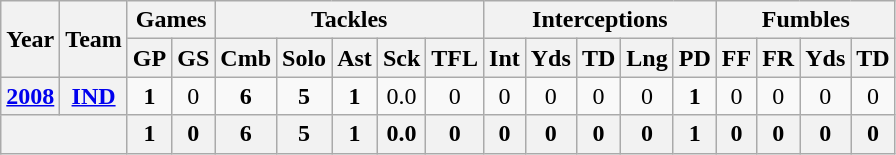<table class="wikitable" style="text-align:center">
<tr>
<th rowspan="2">Year</th>
<th rowspan="2">Team</th>
<th colspan="2">Games</th>
<th colspan="5">Tackles</th>
<th colspan="5">Interceptions</th>
<th colspan="4">Fumbles</th>
</tr>
<tr>
<th>GP</th>
<th>GS</th>
<th>Cmb</th>
<th>Solo</th>
<th>Ast</th>
<th>Sck</th>
<th>TFL</th>
<th>Int</th>
<th>Yds</th>
<th>TD</th>
<th>Lng</th>
<th>PD</th>
<th>FF</th>
<th>FR</th>
<th>Yds</th>
<th>TD</th>
</tr>
<tr>
<th><a href='#'>2008</a></th>
<th><a href='#'>IND</a></th>
<td><strong>1</strong></td>
<td>0</td>
<td><strong>6</strong></td>
<td><strong>5</strong></td>
<td><strong>1</strong></td>
<td>0.0</td>
<td>0</td>
<td>0</td>
<td>0</td>
<td>0</td>
<td>0</td>
<td><strong>1</strong></td>
<td>0</td>
<td>0</td>
<td>0</td>
<td>0</td>
</tr>
<tr>
<th colspan="2"></th>
<th>1</th>
<th>0</th>
<th>6</th>
<th>5</th>
<th>1</th>
<th>0.0</th>
<th>0</th>
<th>0</th>
<th>0</th>
<th>0</th>
<th>0</th>
<th>1</th>
<th>0</th>
<th>0</th>
<th>0</th>
<th>0</th>
</tr>
</table>
